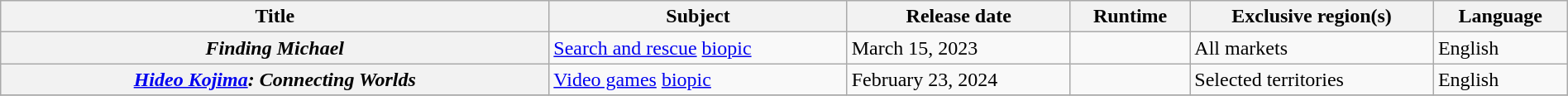<table class="wikitable plainrowheaders sortable" style="width:100%;">
<tr>
<th style="width:35%;">Title</th>
<th scope="col">Subject</th>
<th scope="col">Release date</th>
<th scope="col">Runtime</th>
<th scope="col">Exclusive region(s)</th>
<th scope="col">Language</th>
</tr>
<tr>
<th scope="row"><em>Finding Michael</em></th>
<td><a href='#'>Search and rescue</a> <a href='#'>biopic</a></td>
<td>March 15, 2023</td>
<td></td>
<td>All markets</td>
<td>English</td>
</tr>
<tr>
<th scope="row"><em><a href='#'>Hideo Kojima</a>: Connecting Worlds</em></th>
<td><a href='#'>Video games</a> <a href='#'>biopic</a></td>
<td>February 23, 2024</td>
<td></td>
<td>Selected territories</td>
<td>English</td>
</tr>
<tr>
</tr>
</table>
